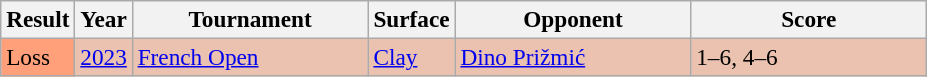<table class="wikitable" style=font-size:97%>
<tr>
<th>Result</th>
<th>Year</th>
<th width=150>Tournament</th>
<th>Surface</th>
<th width=150>Opponent</th>
<th width=150>Score</th>
</tr>
<tr style="background:#ebc2af;">
<td bgcolor=FFA07A>Loss</td>
<td><a href='#'>2023</a></td>
<td><a href='#'>French Open</a></td>
<td><a href='#'>Clay</a></td>
<td> <a href='#'>Dino Prižmić</a></td>
<td>1–6, 4–6</td>
</tr>
</table>
